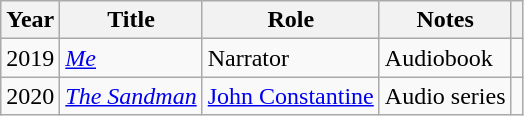<table class="wikitable sortable">
<tr>
<th>Year</th>
<th>Title</th>
<th>Role</th>
<th class="unsortable">Notes</th>
<th class="unsortable"></th>
</tr>
<tr>
<td>2019</td>
<td><em><a href='#'>Me</a></em></td>
<td>Narrator</td>
<td>Audiobook</td>
<td align="center"></td>
</tr>
<tr>
<td>2020</td>
<td><em><a href='#'>The Sandman</a></em></td>
<td><a href='#'>John Constantine</a></td>
<td>Audio series</td>
<td align="center"></td>
</tr>
</table>
